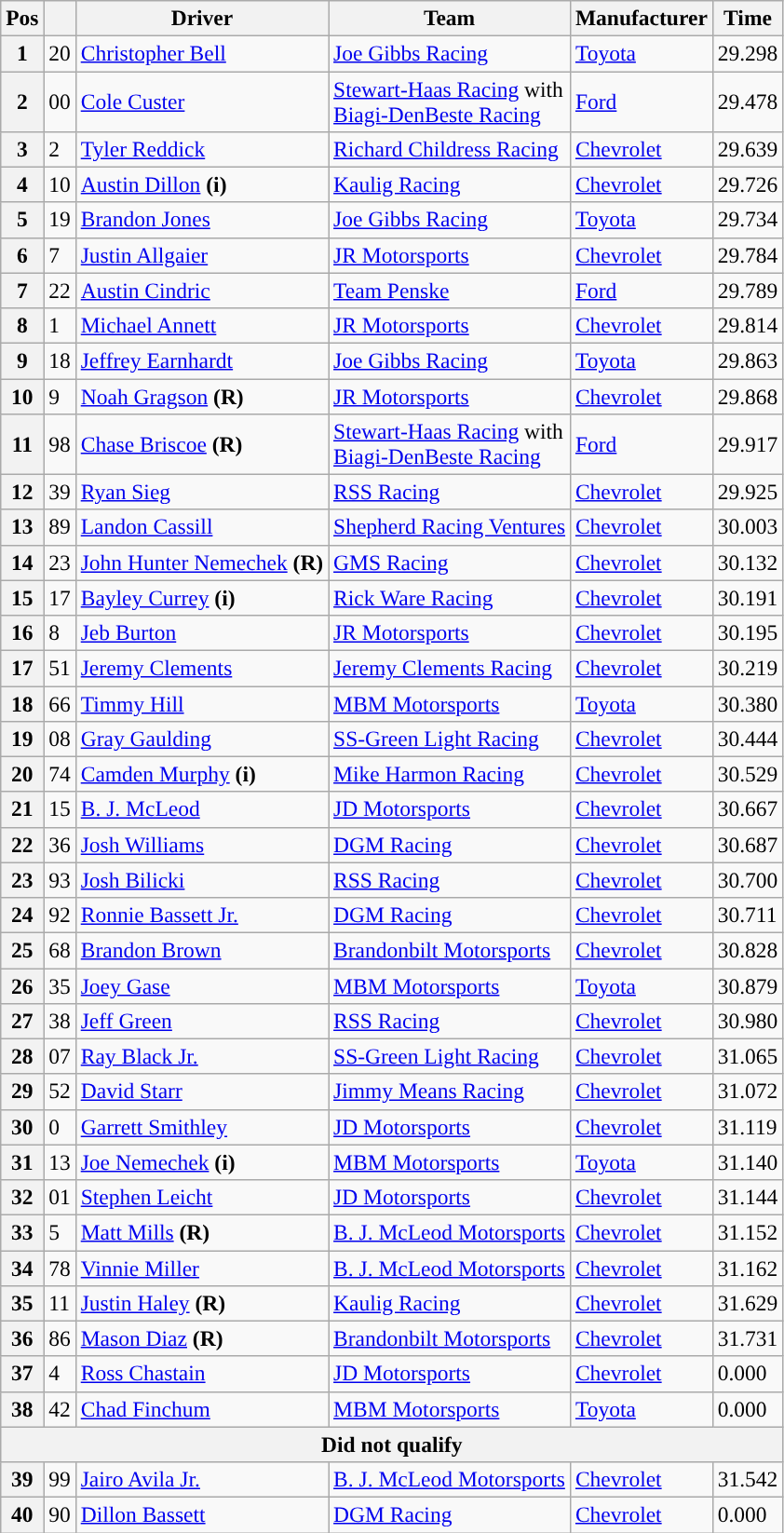<table class="wikitable" style="font-size:98%">
<tr>
<th>Pos</th>
<th></th>
<th>Driver</th>
<th>Team</th>
<th>Manufacturer</th>
<th>Time</th>
</tr>
<tr>
<th>1</th>
<td>20</td>
<td><a href='#'>Christopher Bell</a></td>
<td><a href='#'>Joe Gibbs Racing</a></td>
<td><a href='#'>Toyota</a></td>
<td>29.298</td>
</tr>
<tr>
<th>2</th>
<td>00</td>
<td><a href='#'>Cole Custer</a></td>
<td><a href='#'>Stewart-Haas Racing</a> with <br> <a href='#'>Biagi-DenBeste Racing</a></td>
<td><a href='#'>Ford</a></td>
<td>29.478</td>
</tr>
<tr>
<th>3</th>
<td>2</td>
<td><a href='#'>Tyler Reddick</a></td>
<td><a href='#'>Richard Childress Racing</a></td>
<td><a href='#'>Chevrolet</a></td>
<td>29.639</td>
</tr>
<tr>
<th>4</th>
<td>10</td>
<td><a href='#'>Austin Dillon</a> <strong>(i)</strong></td>
<td><a href='#'>Kaulig Racing</a></td>
<td><a href='#'>Chevrolet</a></td>
<td>29.726</td>
</tr>
<tr>
<th>5</th>
<td>19</td>
<td><a href='#'>Brandon Jones</a></td>
<td><a href='#'>Joe Gibbs Racing</a></td>
<td><a href='#'>Toyota</a></td>
<td>29.734</td>
</tr>
<tr>
<th>6</th>
<td>7</td>
<td><a href='#'>Justin Allgaier</a></td>
<td><a href='#'>JR Motorsports</a></td>
<td><a href='#'>Chevrolet</a></td>
<td>29.784</td>
</tr>
<tr>
<th>7</th>
<td>22</td>
<td><a href='#'>Austin Cindric</a></td>
<td><a href='#'>Team Penske</a></td>
<td><a href='#'>Ford</a></td>
<td>29.789</td>
</tr>
<tr>
<th>8</th>
<td>1</td>
<td><a href='#'>Michael Annett</a></td>
<td><a href='#'>JR Motorsports</a></td>
<td><a href='#'>Chevrolet</a></td>
<td>29.814</td>
</tr>
<tr>
<th>9</th>
<td>18</td>
<td><a href='#'>Jeffrey Earnhardt</a></td>
<td><a href='#'>Joe Gibbs Racing</a></td>
<td><a href='#'>Toyota</a></td>
<td>29.863</td>
</tr>
<tr>
<th>10</th>
<td>9</td>
<td><a href='#'>Noah Gragson</a> <strong>(R)</strong></td>
<td><a href='#'>JR Motorsports</a></td>
<td><a href='#'>Chevrolet</a></td>
<td>29.868</td>
</tr>
<tr>
<th>11</th>
<td>98</td>
<td><a href='#'>Chase Briscoe</a> <strong>(R)</strong></td>
<td><a href='#'>Stewart-Haas Racing</a> with <br> <a href='#'>Biagi-DenBeste Racing</a></td>
<td><a href='#'>Ford</a></td>
<td>29.917</td>
</tr>
<tr>
<th>12</th>
<td>39</td>
<td><a href='#'>Ryan Sieg</a></td>
<td><a href='#'>RSS Racing</a></td>
<td><a href='#'>Chevrolet</a></td>
<td>29.925</td>
</tr>
<tr>
<th>13</th>
<td>89</td>
<td><a href='#'>Landon Cassill</a></td>
<td><a href='#'>Shepherd Racing Ventures</a></td>
<td><a href='#'>Chevrolet</a></td>
<td>30.003</td>
</tr>
<tr>
<th>14</th>
<td>23</td>
<td><a href='#'>John Hunter Nemechek</a> <strong>(R)</strong></td>
<td><a href='#'>GMS Racing</a></td>
<td><a href='#'>Chevrolet</a></td>
<td>30.132</td>
</tr>
<tr>
<th>15</th>
<td>17</td>
<td><a href='#'>Bayley Currey</a> <strong>(i)</strong></td>
<td><a href='#'>Rick Ware Racing</a></td>
<td><a href='#'>Chevrolet</a></td>
<td>30.191</td>
</tr>
<tr>
<th>16</th>
<td>8</td>
<td><a href='#'>Jeb Burton</a></td>
<td><a href='#'>JR Motorsports</a></td>
<td><a href='#'>Chevrolet</a></td>
<td>30.195</td>
</tr>
<tr>
<th>17</th>
<td>51</td>
<td><a href='#'>Jeremy Clements</a></td>
<td><a href='#'>Jeremy Clements Racing</a></td>
<td><a href='#'>Chevrolet</a></td>
<td>30.219</td>
</tr>
<tr>
<th>18</th>
<td>66</td>
<td><a href='#'>Timmy Hill</a></td>
<td><a href='#'>MBM Motorsports</a></td>
<td><a href='#'>Toyota</a></td>
<td>30.380</td>
</tr>
<tr>
<th>19</th>
<td>08</td>
<td><a href='#'>Gray Gaulding</a></td>
<td><a href='#'>SS-Green Light Racing</a></td>
<td><a href='#'>Chevrolet</a></td>
<td>30.444</td>
</tr>
<tr>
<th>20</th>
<td>74</td>
<td><a href='#'>Camden Murphy</a> <strong>(i)</strong></td>
<td><a href='#'>Mike Harmon Racing</a></td>
<td><a href='#'>Chevrolet</a></td>
<td>30.529</td>
</tr>
<tr>
<th>21</th>
<td>15</td>
<td><a href='#'>B. J. McLeod</a></td>
<td><a href='#'>JD Motorsports</a></td>
<td><a href='#'>Chevrolet</a></td>
<td>30.667</td>
</tr>
<tr>
<th>22</th>
<td>36</td>
<td><a href='#'>Josh Williams</a></td>
<td><a href='#'>DGM Racing</a></td>
<td><a href='#'>Chevrolet</a></td>
<td>30.687</td>
</tr>
<tr>
<th>23</th>
<td>93</td>
<td><a href='#'>Josh Bilicki</a></td>
<td><a href='#'>RSS Racing</a></td>
<td><a href='#'>Chevrolet</a></td>
<td>30.700</td>
</tr>
<tr>
<th>24</th>
<td>92</td>
<td><a href='#'>Ronnie Bassett Jr.</a></td>
<td><a href='#'>DGM Racing</a></td>
<td><a href='#'>Chevrolet</a></td>
<td>30.711</td>
</tr>
<tr>
<th>25</th>
<td>68</td>
<td><a href='#'>Brandon Brown</a></td>
<td><a href='#'>Brandonbilt Motorsports</a></td>
<td><a href='#'>Chevrolet</a></td>
<td>30.828</td>
</tr>
<tr>
<th>26</th>
<td>35</td>
<td><a href='#'>Joey Gase</a></td>
<td><a href='#'>MBM Motorsports</a></td>
<td><a href='#'>Toyota</a></td>
<td>30.879</td>
</tr>
<tr>
<th>27</th>
<td>38</td>
<td><a href='#'>Jeff Green</a></td>
<td><a href='#'>RSS Racing</a></td>
<td><a href='#'>Chevrolet</a></td>
<td>30.980</td>
</tr>
<tr>
<th>28</th>
<td>07</td>
<td><a href='#'>Ray Black Jr.</a></td>
<td><a href='#'>SS-Green Light Racing</a></td>
<td><a href='#'>Chevrolet</a></td>
<td>31.065</td>
</tr>
<tr>
<th>29</th>
<td>52</td>
<td><a href='#'>David Starr</a></td>
<td><a href='#'>Jimmy Means Racing</a></td>
<td><a href='#'>Chevrolet</a></td>
<td>31.072</td>
</tr>
<tr>
<th>30</th>
<td>0</td>
<td><a href='#'>Garrett Smithley</a></td>
<td><a href='#'>JD Motorsports</a></td>
<td><a href='#'>Chevrolet</a></td>
<td>31.119</td>
</tr>
<tr>
<th>31</th>
<td>13</td>
<td><a href='#'>Joe Nemechek</a> <strong>(i)</strong></td>
<td><a href='#'>MBM Motorsports</a></td>
<td><a href='#'>Toyota</a></td>
<td>31.140</td>
</tr>
<tr>
<th>32</th>
<td>01</td>
<td><a href='#'>Stephen Leicht</a></td>
<td><a href='#'>JD Motorsports</a></td>
<td><a href='#'>Chevrolet</a></td>
<td>31.144</td>
</tr>
<tr>
<th>33</th>
<td>5</td>
<td><a href='#'>Matt Mills</a> <strong>(R)</strong></td>
<td><a href='#'>B. J. McLeod Motorsports</a></td>
<td><a href='#'>Chevrolet</a></td>
<td>31.152</td>
</tr>
<tr>
<th>34</th>
<td>78</td>
<td><a href='#'>Vinnie Miller</a></td>
<td><a href='#'>B. J. McLeod Motorsports</a></td>
<td><a href='#'>Chevrolet</a></td>
<td>31.162</td>
</tr>
<tr>
<th>35</th>
<td>11</td>
<td><a href='#'>Justin Haley</a> <strong>(R)</strong></td>
<td><a href='#'>Kaulig Racing</a></td>
<td><a href='#'>Chevrolet</a></td>
<td>31.629</td>
</tr>
<tr>
<th>36</th>
<td>86</td>
<td><a href='#'>Mason Diaz</a> <strong>(R)</strong></td>
<td><a href='#'>Brandonbilt Motorsports</a></td>
<td><a href='#'>Chevrolet</a></td>
<td>31.731</td>
</tr>
<tr>
<th>37</th>
<td>4</td>
<td><a href='#'>Ross Chastain</a></td>
<td><a href='#'>JD Motorsports</a></td>
<td><a href='#'>Chevrolet</a></td>
<td>0.000</td>
</tr>
<tr>
<th>38</th>
<td>42</td>
<td><a href='#'>Chad Finchum</a></td>
<td><a href='#'>MBM Motorsports</a></td>
<td><a href='#'>Toyota</a></td>
<td>0.000</td>
</tr>
<tr>
<th colspan="7">Did not qualify</th>
</tr>
<tr>
<th>39</th>
<td>99</td>
<td><a href='#'>Jairo Avila Jr.</a></td>
<td><a href='#'>B. J. McLeod Motorsports</a></td>
<td><a href='#'>Chevrolet</a></td>
<td>31.542</td>
</tr>
<tr>
<th>40</th>
<td>90</td>
<td><a href='#'>Dillon Bassett</a></td>
<td><a href='#'>DGM Racing</a></td>
<td><a href='#'>Chevrolet</a></td>
<td>0.000</td>
</tr>
</table>
